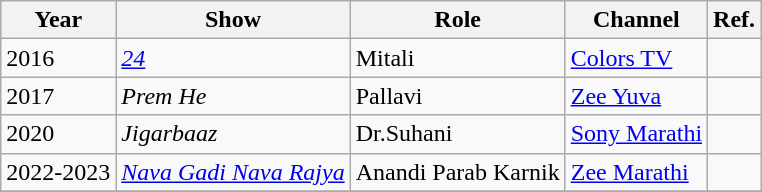<table class="wikitable">
<tr>
<th>Year</th>
<th>Show</th>
<th>Role</th>
<th>Channel</th>
<th>Ref.</th>
</tr>
<tr>
<td>2016</td>
<td><em><a href='#'>24</a></em></td>
<td>Mitali</td>
<td><a href='#'>Colors TV</a></td>
<td></td>
</tr>
<tr>
<td>2017</td>
<td><em>Prem He</em></td>
<td>Pallavi</td>
<td><a href='#'>Zee Yuva</a></td>
<td></td>
</tr>
<tr>
<td>2020</td>
<td><em>Jigarbaaz</em></td>
<td>Dr.Suhani</td>
<td><a href='#'>Sony Marathi</a></td>
<td></td>
</tr>
<tr>
<td>2022-2023</td>
<td><em><a href='#'>Nava Gadi Nava Rajya</a></em></td>
<td>Anandi Parab Karnik</td>
<td><a href='#'>Zee Marathi</a></td>
<td></td>
</tr>
<tr>
</tr>
</table>
